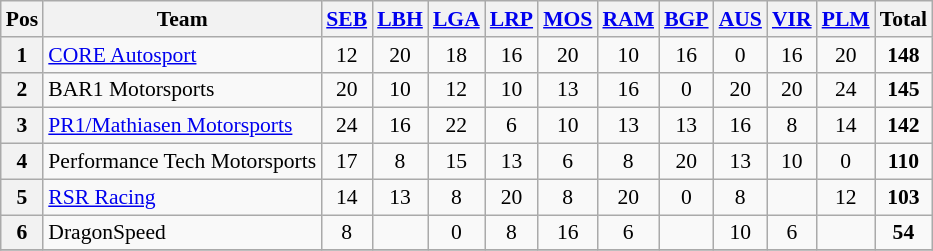<table class="wikitable" style="font-size: 90%; text-align:center;">
<tr>
<th>Pos</th>
<th>Team</th>
<th><a href='#'>SEB</a></th>
<th><a href='#'>LBH</a></th>
<th><a href='#'>LGA</a></th>
<th><a href='#'>LRP</a></th>
<th><a href='#'>MOS</a></th>
<th><a href='#'>RAM</a></th>
<th><a href='#'>BGP</a></th>
<th><a href='#'>AUS</a></th>
<th><a href='#'>VIR</a></th>
<th><a href='#'>PLM</a></th>
<th>Total</th>
</tr>
<tr>
<th>1</th>
<td align=left> <a href='#'>CORE Autosport</a></td>
<td>12</td>
<td>20</td>
<td>18</td>
<td>16</td>
<td>20</td>
<td>10</td>
<td>16</td>
<td>0</td>
<td>16</td>
<td>20</td>
<td><strong>148</strong></td>
</tr>
<tr>
<th>2</th>
<td align=left> BAR1 Motorsports</td>
<td>20</td>
<td>10</td>
<td>12</td>
<td>10</td>
<td>13</td>
<td>16</td>
<td>0</td>
<td>20</td>
<td>20</td>
<td>24</td>
<td><strong>145</strong></td>
</tr>
<tr>
<th>3</th>
<td align=left> <a href='#'>PR1/Mathiasen Motorsports</a></td>
<td>24</td>
<td>16</td>
<td>22</td>
<td>6</td>
<td>10</td>
<td>13</td>
<td>13</td>
<td>16</td>
<td>8</td>
<td>14</td>
<td><strong>142</strong></td>
</tr>
<tr>
<th>4</th>
<td align=left> Performance Tech Motorsports</td>
<td>17</td>
<td>8</td>
<td>15</td>
<td>13</td>
<td>6</td>
<td>8</td>
<td>20</td>
<td>13</td>
<td>10</td>
<td>0</td>
<td><strong>110</strong></td>
</tr>
<tr>
<th>5</th>
<td align=left> <a href='#'>RSR Racing</a></td>
<td>14</td>
<td>13</td>
<td>8</td>
<td>20</td>
<td>8</td>
<td>20</td>
<td>0</td>
<td>8</td>
<td></td>
<td>12</td>
<td><strong>103</strong></td>
</tr>
<tr>
<th>6</th>
<td align=left> DragonSpeed</td>
<td>8</td>
<td></td>
<td>0</td>
<td>8</td>
<td>16</td>
<td>6</td>
<td></td>
<td>10</td>
<td>6</td>
<td></td>
<td><strong>54</strong></td>
</tr>
<tr>
</tr>
</table>
